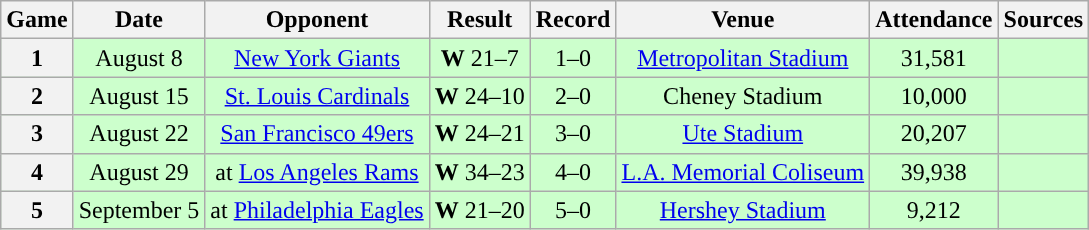<table class="wikitable" style="text-align:center">
<tr>
<th>Game</th>
<th>Date</th>
<th>Opponent</th>
<th>Result</th>
<th>Record</th>
<th>Venue</th>
<th>Attendance</th>
<th>Sources</th>
</tr>
<tr style="background:#cfc">
<th>1</th>
<td>August 8</td>
<td><a href='#'>New York Giants</a></td>
<td><strong>W</strong> 21–7</td>
<td>1–0</td>
<td><a href='#'>Metropolitan Stadium</a></td>
<td>31,581</td>
<td></td>
</tr>
<tr style="background:#cfc">
<th>2</th>
<td>August 15</td>
<td><a href='#'>St. Louis Cardinals</a></td>
<td><strong>W</strong> 24–10</td>
<td>2–0</td>
<td>Cheney Stadium </td>
<td>10,000</td>
<td></td>
</tr>
<tr style="background:#cfc">
<th>3</th>
<td>August 22</td>
<td><a href='#'>San Francisco 49ers</a></td>
<td><strong>W</strong> 24–21</td>
<td>3–0</td>
<td><a href='#'>Ute Stadium</a> </td>
<td>20,207</td>
<td></td>
</tr>
<tr style="background:#cfc">
<th>4</th>
<td>August 29</td>
<td>at <a href='#'>Los Angeles Rams</a></td>
<td><strong>W</strong> 34–23</td>
<td>4–0</td>
<td><a href='#'>L.A. Memorial Coliseum</a></td>
<td>39,938</td>
<td></td>
</tr>
<tr style="background:#cfc">
<th>5</th>
<td>September 5</td>
<td>at <a href='#'>Philadelphia Eagles</a></td>
<td><strong>W</strong> 21–20</td>
<td>5–0</td>
<td><a href='#'>Hershey Stadium</a> </td>
<td>9,212</td>
<td></td>
</tr>
</table>
